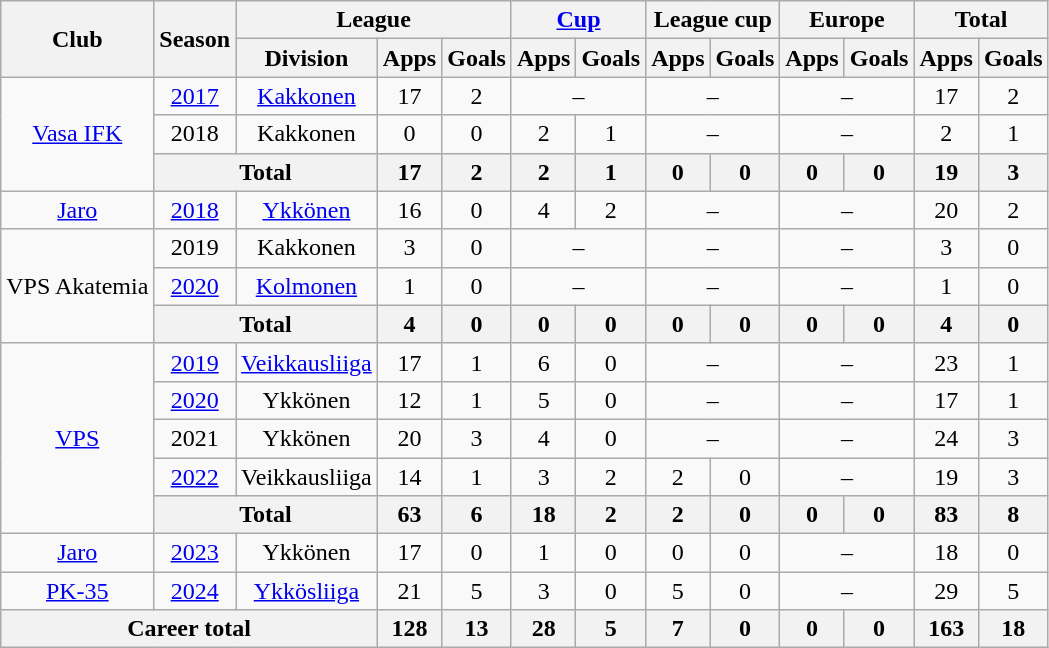<table class="wikitable" style="text-align:center">
<tr>
<th rowspan="2">Club</th>
<th rowspan="2">Season</th>
<th colspan="3">League</th>
<th colspan="2"><a href='#'>Cup</a></th>
<th colspan="2">League cup</th>
<th colspan="2">Europe</th>
<th colspan="2">Total</th>
</tr>
<tr>
<th>Division</th>
<th>Apps</th>
<th>Goals</th>
<th>Apps</th>
<th>Goals</th>
<th>Apps</th>
<th>Goals</th>
<th>Apps</th>
<th>Goals</th>
<th>Apps</th>
<th>Goals</th>
</tr>
<tr>
<td rowspan=3><a href='#'>Vasa IFK</a></td>
<td><a href='#'>2017</a></td>
<td><a href='#'>Kakkonen</a></td>
<td>17</td>
<td>2</td>
<td colspan=2>–</td>
<td colspan=2>–</td>
<td colspan=2>–</td>
<td>17</td>
<td>2</td>
</tr>
<tr>
<td>2018</td>
<td>Kakkonen</td>
<td>0</td>
<td>0</td>
<td>2</td>
<td>1</td>
<td colspan=2>–</td>
<td colspan=2>–</td>
<td>2</td>
<td>1</td>
</tr>
<tr>
<th colspan="2">Total</th>
<th>17</th>
<th>2</th>
<th>2</th>
<th>1</th>
<th>0</th>
<th>0</th>
<th>0</th>
<th>0</th>
<th>19</th>
<th>3</th>
</tr>
<tr>
<td><a href='#'>Jaro</a></td>
<td><a href='#'>2018</a></td>
<td><a href='#'>Ykkönen</a></td>
<td>16</td>
<td>0</td>
<td>4</td>
<td>2</td>
<td colspan=2>–</td>
<td colspan=2>–</td>
<td>20</td>
<td>2</td>
</tr>
<tr>
<td rowspan=3>VPS Akatemia</td>
<td>2019</td>
<td>Kakkonen</td>
<td>3</td>
<td>0</td>
<td colspan=2>–</td>
<td colspan=2>–</td>
<td colspan=2>–</td>
<td>3</td>
<td>0</td>
</tr>
<tr>
<td><a href='#'>2020</a></td>
<td><a href='#'>Kolmonen</a></td>
<td>1</td>
<td>0</td>
<td colspan=2>–</td>
<td colspan=2>–</td>
<td colspan=2>–</td>
<td>1</td>
<td>0</td>
</tr>
<tr>
<th colspan="2">Total</th>
<th>4</th>
<th>0</th>
<th>0</th>
<th>0</th>
<th>0</th>
<th>0</th>
<th>0</th>
<th>0</th>
<th>4</th>
<th>0</th>
</tr>
<tr>
<td rowspan=5><a href='#'>VPS</a></td>
<td><a href='#'>2019</a></td>
<td><a href='#'>Veikkausliiga</a></td>
<td>17</td>
<td>1</td>
<td>6</td>
<td>0</td>
<td colspan=2>–</td>
<td colspan=2>–</td>
<td>23</td>
<td>1</td>
</tr>
<tr>
<td><a href='#'>2020</a></td>
<td>Ykkönen</td>
<td>12</td>
<td>1</td>
<td>5</td>
<td>0</td>
<td colspan=2>–</td>
<td colspan=2>–</td>
<td>17</td>
<td>1</td>
</tr>
<tr>
<td>2021</td>
<td>Ykkönen</td>
<td>20</td>
<td>3</td>
<td>4</td>
<td>0</td>
<td colspan=2>–</td>
<td colspan=2>–</td>
<td>24</td>
<td>3</td>
</tr>
<tr>
<td><a href='#'>2022</a></td>
<td>Veikkausliiga</td>
<td>14</td>
<td>1</td>
<td>3</td>
<td>2</td>
<td>2</td>
<td>0</td>
<td colspan=2>–</td>
<td>19</td>
<td>3</td>
</tr>
<tr>
<th colspan="2">Total</th>
<th>63</th>
<th>6</th>
<th>18</th>
<th>2</th>
<th>2</th>
<th>0</th>
<th>0</th>
<th>0</th>
<th>83</th>
<th>8</th>
</tr>
<tr>
<td><a href='#'>Jaro</a></td>
<td><a href='#'>2023</a></td>
<td>Ykkönen</td>
<td>17</td>
<td>0</td>
<td>1</td>
<td>0</td>
<td>0</td>
<td>0</td>
<td colspan=2>–</td>
<td>18</td>
<td>0</td>
</tr>
<tr>
<td><a href='#'>PK-35</a></td>
<td><a href='#'>2024</a></td>
<td><a href='#'>Ykkösliiga</a></td>
<td>21</td>
<td>5</td>
<td>3</td>
<td>0</td>
<td>5</td>
<td>0</td>
<td colspan=2>–</td>
<td>29</td>
<td>5</td>
</tr>
<tr>
<th colspan="3">Career total</th>
<th>128</th>
<th>13</th>
<th>28</th>
<th>5</th>
<th>7</th>
<th>0</th>
<th>0</th>
<th>0</th>
<th>163</th>
<th>18</th>
</tr>
</table>
